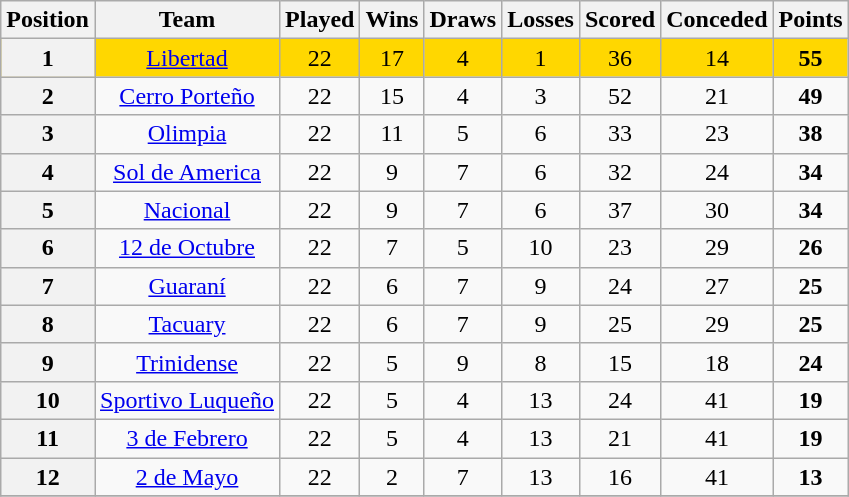<table class="wikitable" style="text-align:center">
<tr>
<th>Position</th>
<th>Team</th>
<th>Played</th>
<th>Wins</th>
<th>Draws</th>
<th>Losses</th>
<th>Scored</th>
<th>Conceded</th>
<th>Points</th>
</tr>
<tr bgcolor="gold">
<th>1</th>
<td><a href='#'>Libertad</a></td>
<td>22</td>
<td>17</td>
<td>4</td>
<td>1</td>
<td>36</td>
<td>14</td>
<td><strong>55</strong></td>
</tr>
<tr>
<th>2</th>
<td><a href='#'>Cerro Porteño</a></td>
<td>22</td>
<td>15</td>
<td>4</td>
<td>3</td>
<td>52</td>
<td>21</td>
<td><strong>49</strong></td>
</tr>
<tr>
<th>3</th>
<td><a href='#'>Olimpia</a></td>
<td>22</td>
<td>11</td>
<td>5</td>
<td>6</td>
<td>33</td>
<td>23</td>
<td><strong>38</strong></td>
</tr>
<tr>
<th>4</th>
<td><a href='#'>Sol de America</a></td>
<td>22</td>
<td>9</td>
<td>7</td>
<td>6</td>
<td>32</td>
<td>24</td>
<td><strong>34</strong></td>
</tr>
<tr>
<th>5</th>
<td><a href='#'>Nacional</a></td>
<td>22</td>
<td>9</td>
<td>7</td>
<td>6</td>
<td>37</td>
<td>30</td>
<td><strong>34</strong></td>
</tr>
<tr>
<th>6</th>
<td><a href='#'>12 de Octubre</a></td>
<td>22</td>
<td>7</td>
<td>5</td>
<td>10</td>
<td>23</td>
<td>29</td>
<td><strong>26</strong></td>
</tr>
<tr>
<th>7</th>
<td><a href='#'>Guaraní</a></td>
<td>22</td>
<td>6</td>
<td>7</td>
<td>9</td>
<td>24</td>
<td>27</td>
<td><strong>25</strong></td>
</tr>
<tr>
<th>8</th>
<td><a href='#'>Tacuary</a></td>
<td>22</td>
<td>6</td>
<td>7</td>
<td>9</td>
<td>25</td>
<td>29</td>
<td><strong>25</strong></td>
</tr>
<tr>
<th>9</th>
<td><a href='#'>Trinidense</a></td>
<td>22</td>
<td>5</td>
<td>9</td>
<td>8</td>
<td>15</td>
<td>18</td>
<td><strong>24</strong></td>
</tr>
<tr>
<th>10</th>
<td><a href='#'>Sportivo Luqueño</a></td>
<td>22</td>
<td>5</td>
<td>4</td>
<td>13</td>
<td>24</td>
<td>41</td>
<td><strong>19</strong></td>
</tr>
<tr>
<th>11</th>
<td><a href='#'>3 de Febrero</a></td>
<td>22</td>
<td>5</td>
<td>4</td>
<td>13</td>
<td>21</td>
<td>41</td>
<td><strong>19</strong></td>
</tr>
<tr>
<th>12</th>
<td><a href='#'>2 de Mayo</a></td>
<td>22</td>
<td>2</td>
<td>7</td>
<td>13</td>
<td>16</td>
<td>41</td>
<td><strong>13</strong></td>
</tr>
<tr>
</tr>
</table>
